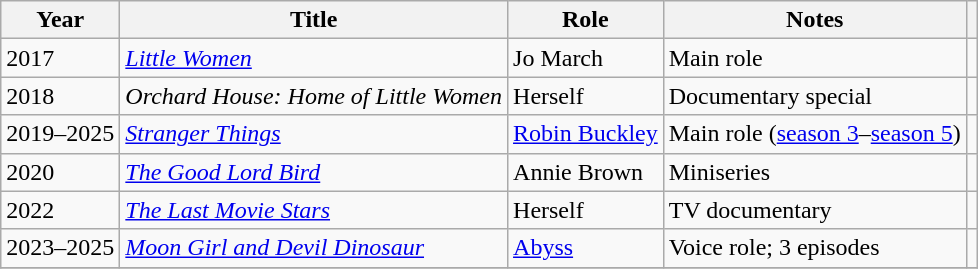<table class="wikitable sortable">
<tr>
<th>Year</th>
<th>Title</th>
<th>Role</th>
<th class="unsortable">Notes</th>
<th class="unsortable"></th>
</tr>
<tr>
<td>2017</td>
<td><em><a href='#'>Little Women</a></em></td>
<td>Jo March</td>
<td>Main role</td>
<td></td>
</tr>
<tr>
<td>2018</td>
<td><em>Orchard House: Home of Little Women</em></td>
<td>Herself</td>
<td>Documentary special</td>
<td></td>
</tr>
<tr>
<td>2019–2025</td>
<td><em><a href='#'>Stranger Things</a></em></td>
<td><a href='#'>Robin Buckley</a></td>
<td>Main role (<a href='#'>season 3</a>–<a href='#'>season 5</a>)</td>
<td></td>
</tr>
<tr>
<td>2020</td>
<td><em><a href='#'>The Good Lord Bird</a></em></td>
<td>Annie Brown</td>
<td>Miniseries</td>
<td></td>
</tr>
<tr>
<td>2022</td>
<td><em><a href='#'>The Last Movie Stars</a></em></td>
<td>Herself</td>
<td>TV documentary</td>
<td></td>
</tr>
<tr>
<td>2023–2025</td>
<td><em><a href='#'>Moon Girl and Devil Dinosaur</a></em></td>
<td><a href='#'>Abyss</a></td>
<td>Voice role; 3 episodes</td>
<td></td>
</tr>
<tr>
</tr>
</table>
